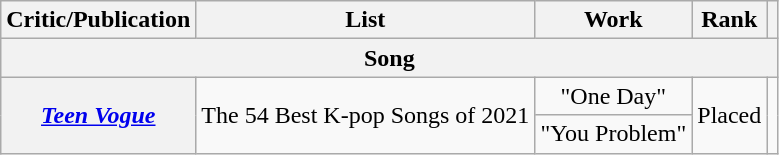<table class="wikitable sortable plainrowheaders">
<tr>
<th>Critic/Publication</th>
<th scope="col" class="unsortable">List</th>
<th scope="col" class="unsortable">Work</th>
<th data-sort-type="number">Rank</th>
<th scope="col" class="unsortable"></th>
</tr>
<tr>
<th align="center" colspan="5">Song</th>
</tr>
<tr>
<th scope="row" rowspan="2"><em><a href='#'>Teen Vogue</a></em></th>
<td rowspan="2" align="center">The 54 Best K-pop Songs of 2021</td>
<td align="center">"One Day"</td>
<td rowspan="2" align="center">Placed</td>
<td rowspan="2" align="center"></td>
</tr>
<tr>
<td align="center">"You Problem"</td>
</tr>
</table>
